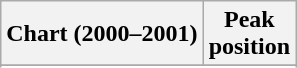<table class="wikitable sortable">
<tr>
<th align="left">Chart (2000–2001)</th>
<th align="center">Peak<br>position</th>
</tr>
<tr>
</tr>
<tr>
</tr>
</table>
